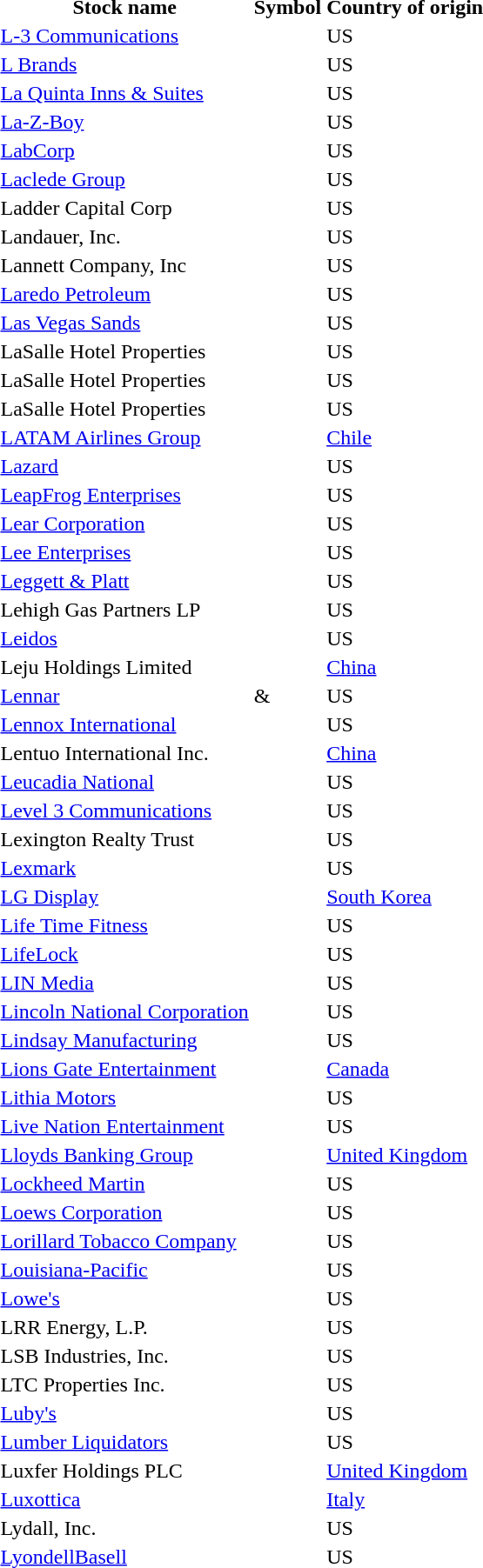<table style="background:transparent;">
<tr>
<th>Stock name</th>
<th>Symbol</th>
<th>Country of origin</th>
</tr>
<tr --->
<td><a href='#'>L-3 Communications</a></td>
<td></td>
<td>US</td>
</tr>
<tr --->
<td><a href='#'>L Brands</a></td>
<td></td>
<td>US</td>
</tr>
<tr --->
<td><a href='#'>La Quinta Inns & Suites</a></td>
<td></td>
<td>US</td>
</tr>
<tr --->
<td><a href='#'>La-Z-Boy</a></td>
<td></td>
<td>US</td>
</tr>
<tr --->
<td><a href='#'>LabCorp</a></td>
<td></td>
<td>US</td>
</tr>
<tr --->
<td><a href='#'>Laclede Group</a></td>
<td></td>
<td>US</td>
</tr>
<tr --->
<td>Ladder Capital Corp</td>
<td></td>
<td>US</td>
</tr>
<tr --->
<td>Landauer, Inc.</td>
<td></td>
<td>US</td>
</tr>
<tr --->
<td>Lannett Company, Inc</td>
<td></td>
<td>US</td>
</tr>
<tr --->
<td><a href='#'>Laredo Petroleum</a></td>
<td></td>
<td>US</td>
</tr>
<tr --->
<td><a href='#'>Las Vegas Sands</a></td>
<td></td>
<td>US</td>
</tr>
<tr --->
<td>LaSalle Hotel Properties</td>
<td></td>
<td>US</td>
</tr>
<tr --->
<td>LaSalle Hotel Properties</td>
<td></td>
<td>US</td>
</tr>
<tr --->
<td>LaSalle Hotel Properties</td>
<td></td>
<td>US</td>
</tr>
<tr --->
<td><a href='#'>LATAM Airlines Group</a></td>
<td></td>
<td><a href='#'>Chile</a></td>
</tr>
<tr --->
<td><a href='#'>Lazard</a></td>
<td></td>
<td>US</td>
</tr>
<tr --->
<td><a href='#'>LeapFrog Enterprises</a></td>
<td></td>
<td>US</td>
</tr>
<tr --->
<td><a href='#'>Lear Corporation</a></td>
<td></td>
<td>US</td>
</tr>
<tr --->
<td><a href='#'>Lee Enterprises</a></td>
<td></td>
<td>US</td>
</tr>
<tr --->
<td><a href='#'>Leggett & Platt</a></td>
<td></td>
<td>US</td>
</tr>
<tr --->
<td>Lehigh Gas Partners LP</td>
<td></td>
<td>US</td>
</tr>
<tr --->
<td><a href='#'>Leidos</a></td>
<td></td>
<td>US</td>
</tr>
<tr --->
<td>Leju Holdings Limited</td>
<td></td>
<td><a href='#'>China</a></td>
</tr>
<tr --->
<td><a href='#'>Lennar</a></td>
<td> & </td>
<td>US</td>
</tr>
<tr --->
<td><a href='#'>Lennox International</a></td>
<td></td>
<td>US</td>
</tr>
<tr --->
<td>Lentuo International Inc.</td>
<td></td>
<td><a href='#'>China</a></td>
</tr>
<tr --->
<td><a href='#'>Leucadia National</a></td>
<td></td>
<td>US</td>
</tr>
<tr --->
<td><a href='#'>Level 3 Communications</a></td>
<td></td>
<td>US</td>
</tr>
<tr --->
<td>Lexington Realty Trust</td>
<td></td>
<td>US</td>
</tr>
<tr --->
<td><a href='#'>Lexmark</a></td>
<td></td>
<td>US</td>
</tr>
<tr --->
<td><a href='#'>LG Display</a></td>
<td></td>
<td><a href='#'>South Korea</a></td>
</tr>
<tr --->
<td><a href='#'>Life Time Fitness</a></td>
<td></td>
<td>US</td>
</tr>
<tr --->
<td><a href='#'>LifeLock</a></td>
<td></td>
<td>US</td>
</tr>
<tr --->
<td><a href='#'>LIN Media</a></td>
<td></td>
<td>US</td>
</tr>
<tr --->
<td><a href='#'>Lincoln National Corporation</a></td>
<td></td>
<td>US</td>
</tr>
<tr --->
<td><a href='#'>Lindsay Manufacturing</a></td>
<td></td>
<td>US</td>
</tr>
<tr --->
<td><a href='#'>Lions Gate Entertainment</a></td>
<td></td>
<td><a href='#'>Canada</a></td>
</tr>
<tr --->
<td><a href='#'>Lithia Motors</a></td>
<td></td>
<td>US</td>
</tr>
<tr --->
<td><a href='#'>Live Nation Entertainment</a></td>
<td></td>
<td>US</td>
</tr>
<tr --->
<td><a href='#'>Lloyds Banking Group</a></td>
<td></td>
<td><a href='#'>United Kingdom</a></td>
</tr>
<tr --->
<td><a href='#'>Lockheed Martin</a></td>
<td></td>
<td>US</td>
</tr>
<tr --->
<td><a href='#'>Loews Corporation</a></td>
<td></td>
<td>US</td>
</tr>
<tr --->
<td><a href='#'>Lorillard Tobacco Company</a></td>
<td></td>
<td>US</td>
</tr>
<tr --->
<td><a href='#'>Louisiana-Pacific</a></td>
<td></td>
<td>US</td>
</tr>
<tr --->
<td><a href='#'>Lowe's</a></td>
<td></td>
<td>US</td>
</tr>
<tr --->
<td>LRR Energy, L.P.</td>
<td></td>
<td>US</td>
</tr>
<tr --->
<td>LSB Industries, Inc.</td>
<td></td>
<td>US</td>
</tr>
<tr --->
<td>LTC Properties Inc.</td>
<td></td>
<td>US</td>
</tr>
<tr --->
<td><a href='#'>Luby's</a></td>
<td></td>
<td>US</td>
</tr>
<tr --->
<td><a href='#'>Lumber Liquidators</a></td>
<td></td>
<td>US</td>
</tr>
<tr --->
<td>Luxfer Holdings PLC</td>
<td></td>
<td><a href='#'>United Kingdom</a></td>
</tr>
<tr --->
<td><a href='#'>Luxottica</a></td>
<td></td>
<td><a href='#'>Italy</a></td>
</tr>
<tr --->
<td>Lydall, Inc.</td>
<td></td>
<td>US</td>
</tr>
<tr --->
<td><a href='#'>LyondellBasell</a></td>
<td></td>
<td>US</td>
</tr>
<tr --->
</tr>
</table>
